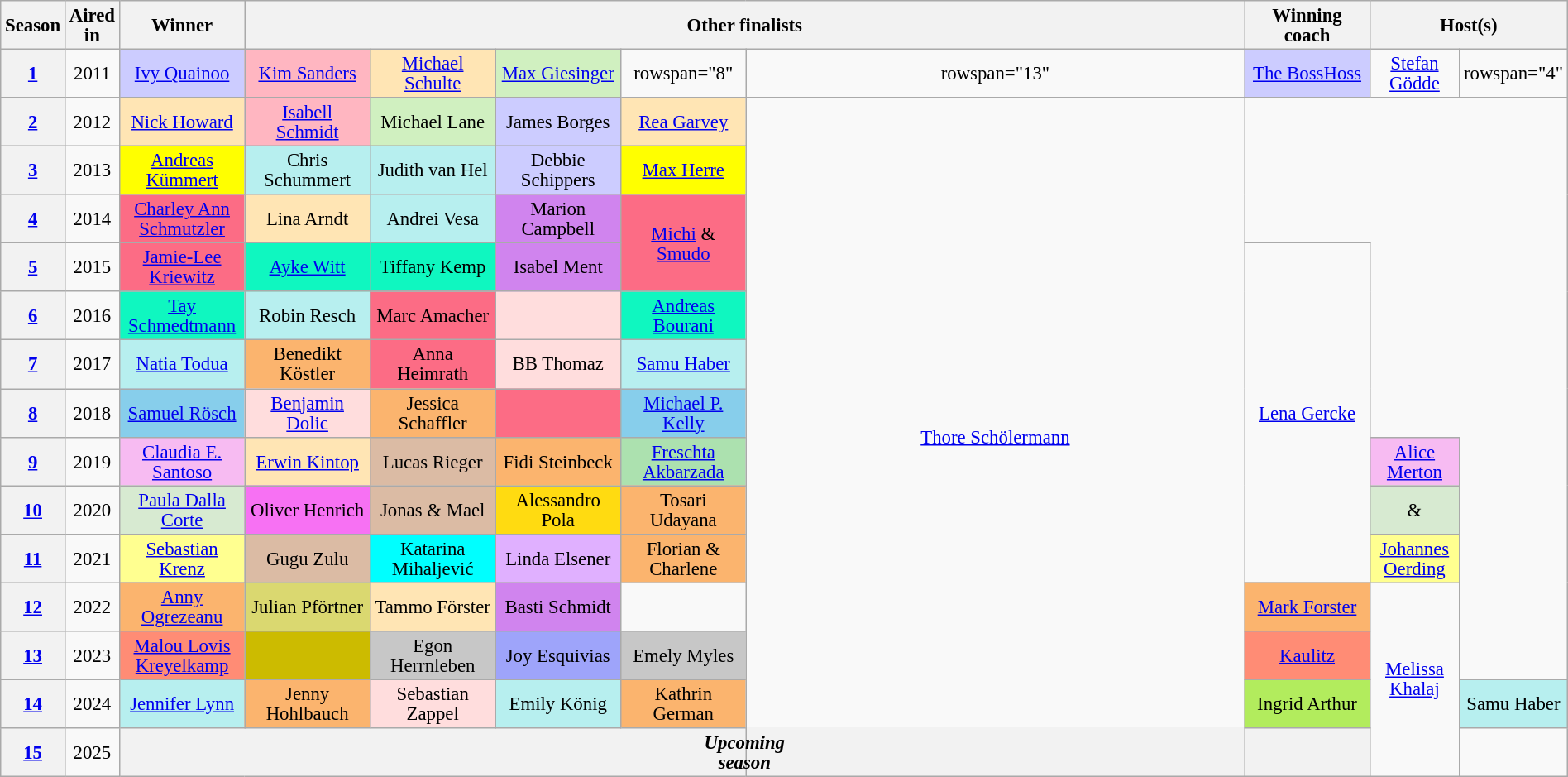<table class="wikitable" style="text-align:center; font-size:95%; line-height:16px; width:100%">
<tr>
<th scope="col" style="width:01%">Season</th>
<th scope="col" style="width:01%">Aired in</th>
<th scope="col" style="width:08%">Winner</th>
<th colspan="5">Other finalists</th>
<th scope="col" style="width:08%">Winning coach</th>
<th colspan=2 scope="col" style="width:10%">Host(s)</th>
</tr>
<tr>
<th scope="row"><a href='#'>1</a></th>
<td>2011</td>
<td style="background:#ccf"><a href='#'>Ivy Quainoo</a></td>
<td style="background: lightpink; width:08%"><a href='#'>Kim Sanders</a></td>
<td style="background:#ffe5b4; width:08%"><a href='#'>Michael Schulte</a></td>
<td style="background:#d0f0c0; width:08%"><a href='#'>Max Giesinger</a></td>
<td>rowspan="8" </td>
<td>rowspan="13" </td>
<td style="background:#ccf"><a href='#'>The BossHoss</a></td>
<td><a href='#'>Stefan Gödde</a></td>
<td>rowspan="4" </td>
</tr>
<tr>
<th scope="row"><a href='#'>2</a></th>
<td>2012</td>
<td style="background:#ffe5b4"><a href='#'>Nick Howard</a></td>
<td style="background: lightpink"><a href='#'>Isabell Schmidt</a></td>
<td style="background:#d0f0c0">Michael Lane</td>
<td style="background:#ccccff">James Borges</td>
<td style="background:#ffe5b4"><a href='#'>Rea Garvey</a></td>
<td rowspan="14"><a href='#'>Thore Schölermann</a></td>
</tr>
<tr>
<th scope="row"><a href='#'>3</a></th>
<td>2013</td>
<td style="background: yellow"><a href='#'>Andreas Kümmert</a></td>
<td style="background:#b7efef">Chris Schummert</td>
<td style="background:#b7efef">Judith van Hel</td>
<td style="background:#ccccff">Debbie Schippers</td>
<td style="background: yellow"><a href='#'>Max Herre</a></td>
</tr>
<tr>
<th scope="row"><a href='#'>4</a></th>
<td>2014</td>
<td style="background:#FC6C85"><a href='#'><span>Charley Ann Schmutzler</span></a></td>
<td style="background:#ffe5b4">Lina Arndt</td>
<td style="background:#b7efef">Andrei Vesa</td>
<td style="background:#d084ee">Marion Campbell</td>
<td rowspan="2" style="background:#FC6C85"><a href='#'>Michi</a> & <a href='#'>Smudo</a></td>
</tr>
<tr>
<th scope="row"><a href='#'>5</a></th>
<td>2015</td>
<td style="background:#FC6C85"><a href='#'><span>Jamie-Lee Kriewitz</span></a></td>
<td style="background:#0ff7c0"><a href='#'>Ayke Witt</a></td>
<td style="background:#0ff7c0">Tiffany Kemp</td>
<td style="background:#d084ee">Isabel Ment</td>
<td rowspan="7" style="width:05%"><a href='#'>Lena Gercke</a></td>
</tr>
<tr>
<th scope="row"><a href='#'>6</a></th>
<td>2016</td>
<td style="background:#0ff7c0"><a href='#'>Tay Schmedtmann</a></td>
<td style="background:#b7efef">Robin Resch</td>
<td style="background:#FC6C85">Marc Amacher</td>
<td style="background:#ffdddd"></td>
<td style="background:#0ff7c0"><a href='#'>Andreas Bourani</a></td>
</tr>
<tr>
<th><a href='#'>7</a></th>
<td>2017</td>
<td style="background:#b7efef"><a href='#'>Natia Todua</a></td>
<td style="background:#fbb46e">Benedikt Köstler</td>
<td style="background:#FC6C85">Anna Heimrath</td>
<td style="background:#ffdddd">BB Thomaz</td>
<td style="background:#b7efef"><a href='#'>Samu Haber</a></td>
</tr>
<tr>
<th><a href='#'>8</a></th>
<td>2018</td>
<td style="background:#87ceeb"><a href='#'>Samuel Rösch</a></td>
<td style="background:#ffdddd"><a href='#'>Benjamin Dolic</a></td>
<td style="background:#fbb46e">Jessica Schaffler</td>
<td style="background:#FC6C85"></td>
<td style="background:#87ceeb"><a href='#'>Michael P. Kelly</a></td>
</tr>
<tr>
<th><a href='#'>9</a></th>
<td>2019</td>
<td style="background:#f7bbf2"><a href='#'>Claudia E. Santoso</a></td>
<td style="background:#ffe5b4"><a href='#'>Erwin Kintop</a></td>
<td style="background:#dbbba4">Lucas Rieger</td>
<td style="background:#fbb46e">Fidi Steinbeck</td>
<td style="background:#ace1af; width:08%"><a href='#'>Freschta Akbarzada</a></td>
<td style="background:#f7bbf2"><a href='#'>Alice Merton</a></td>
</tr>
<tr>
<th><a href='#'>10</a></th>
<td>2020</td>
<td style="background:#d7ead1"><a href='#'>Paula Dalla Corte</a></td>
<td style="background:#f771f3">Oliver Henrich</td>
<td style="background:#dbbba4">Jonas & Mael</td>
<td style="background:#ffdb11">Alessandro Pola</td>
<td style="background:#fbb46e">Tosari Udayana</td>
<td style="background:#d7ead1"> & </td>
</tr>
<tr>
<th><a href='#'>11</a></th>
<td>2021</td>
<td style="background:#ffff90"><a href='#'>Sebastian Krenz</a></td>
<td style="background:#dbbba4">Gugu Zulu</td>
<td style="background:#00ffff">Katarina Mihaljević</td>
<td style="background:#E0B0FF">Linda Elsener</td>
<td style="background:#fbb46e">Florian & Charlene</td>
<td style="background:#ffff90"><a href='#'>Johannes Oerding</a></td>
</tr>
<tr>
<th><a href='#'>12</a></th>
<td>2022</td>
<td style="background:#fbb46e"><a href='#'>Anny Ogrezeanu</a></td>
<td style="background:#DAD870">Julian Pförtner</td>
<td style="background:#ffe5b4">Tammo Förster</td>
<td style="background:#d084ee">Basti Schmidt</td>
<td></td>
<td style="background:#fbb46e"><a href='#'>Mark Forster</a></td>
<td rowspan="4"><a href='#'>Melissa Khalaj</a></td>
</tr>
<tr>
<th><a href='#'>13</a></th>
<td>2023</td>
<td style="background:#ff8c75"><a href='#'>Malou Lovis Kreyelkamp</a></td>
<td style="background:#CCBB00"></td>
<td style="background:#c7c7c7">Egon Herrnleben</td>
<td style="background:#9ea4fa">Joy Esquivias</td>
<td style="background:#c7c7c7">Emely Myles</td>
<td style="background:#ff8c75"><a href='#'> Kaulitz</a></td>
</tr>
<tr>
<th><a href='#'>14</a></th>
<td>2024</td>
<td style="background:#b7efef"><a href='#'>Jennifer Lynn</a></td>
<td style="background:#fbb46e">Jenny Hohlbauch</td>
<td style="background:#ffdddd">Sebastian Zappel</td>
<td style="background:#b7efef">Emily König</td>
<td style="background:#fbb46e">Kathrin German</td>
<td style="background:#B2EC5D; width:08%">Ingrid Arthur</td>
<td style="background:#b7efef">Samu Haber</td>
</tr>
<tr>
<th><a href='#'>15</a></th>
<td>2025</td>
<th colspan=7><em>Upcoming<br>season</em></th>
</tr>
</table>
